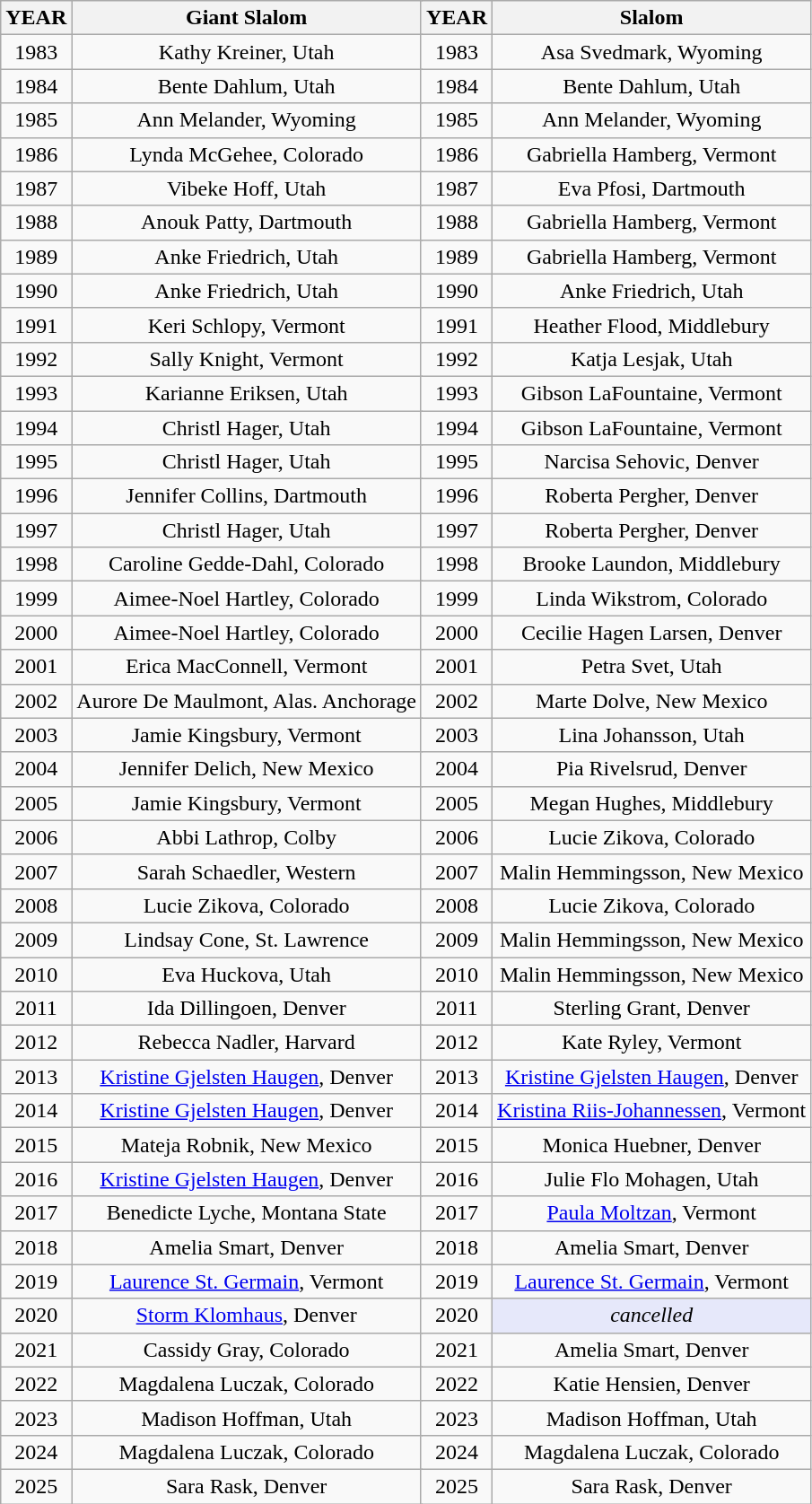<table class="wikitable" style="text-align:center">
<tr>
<th><strong>YEAR</strong></th>
<th colspan="2"><strong>Giant Slalom</strong></th>
<th><strong>YEAR</strong></th>
<th colspan="2"><strong>Slalom</strong></th>
</tr>
<tr>
<td>1983</td>
<td colspan="2">Kathy Kreiner, Utah</td>
<td>1983</td>
<td colspan="2">Asa Svedmark, Wyoming</td>
</tr>
<tr>
<td>1984</td>
<td colspan="2">Bente Dahlum, Utah</td>
<td>1984</td>
<td colspan="2">Bente Dahlum, Utah</td>
</tr>
<tr>
<td>1985</td>
<td colspan="2">Ann Melander, Wyoming</td>
<td>1985</td>
<td colspan="2">Ann Melander, Wyoming</td>
</tr>
<tr>
<td>1986</td>
<td colspan="2">Lynda McGehee, Colorado</td>
<td>1986</td>
<td colspan="2">Gabriella Hamberg, Vermont</td>
</tr>
<tr>
<td>1987</td>
<td colspan="2">Vibeke Hoff, Utah</td>
<td>1987</td>
<td colspan="2">Eva Pfosi, Dartmouth</td>
</tr>
<tr>
<td>1988</td>
<td colspan="2">Anouk Patty, Dartmouth</td>
<td>1988</td>
<td colspan="2">Gabriella Hamberg, Vermont</td>
</tr>
<tr>
<td>1989</td>
<td colspan="2">Anke Friedrich, Utah</td>
<td>1989</td>
<td colspan="2">Gabriella Hamberg, Vermont</td>
</tr>
<tr>
<td>1990</td>
<td colspan="2">Anke Friedrich, Utah</td>
<td>1990</td>
<td colspan="2">Anke Friedrich, Utah</td>
</tr>
<tr>
<td>1991</td>
<td colspan="2">Keri Schlopy, Vermont</td>
<td>1991</td>
<td colspan="2">Heather Flood, Middlebury</td>
</tr>
<tr>
<td>1992</td>
<td colspan="2">Sally Knight, Vermont</td>
<td>1992</td>
<td colspan="2">Katja Lesjak, Utah</td>
</tr>
<tr>
<td>1993</td>
<td colspan="2">Karianne Eriksen, Utah</td>
<td>1993</td>
<td colspan="2">Gibson LaFountaine, Vermont</td>
</tr>
<tr>
<td>1994</td>
<td colspan="2">Christl Hager, Utah</td>
<td>1994</td>
<td colspan="2">Gibson LaFountaine, Vermont</td>
</tr>
<tr>
<td>1995</td>
<td colspan="2">Christl Hager, Utah</td>
<td>1995</td>
<td colspan="2">Narcisa Sehovic, Denver</td>
</tr>
<tr>
<td>1996</td>
<td colspan="2">Jennifer Collins, Dartmouth</td>
<td>1996</td>
<td colspan="2">Roberta Pergher, Denver</td>
</tr>
<tr>
<td>1997</td>
<td colspan="2">Christl Hager, Utah</td>
<td>1997</td>
<td colspan="2">Roberta Pergher, Denver</td>
</tr>
<tr>
<td>1998</td>
<td colspan="2">Caroline Gedde-Dahl, Colorado</td>
<td>1998</td>
<td colspan="2">Brooke Laundon, Middlebury</td>
</tr>
<tr>
<td>1999</td>
<td colspan="2">Aimee-Noel Hartley, Colorado</td>
<td>1999</td>
<td colspan="2">Linda Wikstrom, Colorado</td>
</tr>
<tr>
<td>2000</td>
<td colspan="2">Aimee-Noel Hartley, Colorado</td>
<td>2000</td>
<td colspan="2">Cecilie Hagen Larsen, Denver</td>
</tr>
<tr>
<td>2001</td>
<td colspan="2">Erica MacConnell, Vermont</td>
<td>2001</td>
<td colspan="2">Petra Svet, Utah</td>
</tr>
<tr>
<td>2002</td>
<td colspan="2">Aurore De Maulmont, Alas. Anchorage</td>
<td>2002</td>
<td colspan="2">Marte Dolve, New Mexico</td>
</tr>
<tr>
<td>2003</td>
<td colspan="2">Jamie Kingsbury, Vermont</td>
<td>2003</td>
<td colspan="2">Lina Johansson, Utah</td>
</tr>
<tr>
<td>2004</td>
<td colspan="2">Jennifer Delich, New Mexico</td>
<td>2004</td>
<td colspan="2">Pia Rivelsrud, Denver</td>
</tr>
<tr>
<td>2005</td>
<td colspan="2">Jamie Kingsbury, Vermont</td>
<td>2005</td>
<td colspan="2">Megan Hughes, Middlebury</td>
</tr>
<tr>
<td>2006</td>
<td colspan="2">Abbi Lathrop, Colby</td>
<td>2006</td>
<td colspan="2">Lucie Zikova, Colorado</td>
</tr>
<tr>
<td>2007</td>
<td colspan="2">Sarah Schaedler, Western</td>
<td>2007</td>
<td colspan="2">Malin Hemmingsson, New Mexico</td>
</tr>
<tr>
<td>2008</td>
<td colspan="2">Lucie Zikova, Colorado</td>
<td>2008</td>
<td colspan="2">Lucie Zikova, Colorado</td>
</tr>
<tr>
<td>2009</td>
<td colspan="2">Lindsay Cone, St. Lawrence</td>
<td>2009</td>
<td colspan="2">Malin Hemmingsson, New Mexico</td>
</tr>
<tr>
<td>2010</td>
<td colspan="2">Eva Huckova, Utah</td>
<td>2010</td>
<td colspan="2">Malin Hemmingsson, New Mexico</td>
</tr>
<tr>
<td>2011</td>
<td colspan="2">Ida Dillingoen, Denver</td>
<td>2011</td>
<td colspan="2">Sterling Grant, Denver</td>
</tr>
<tr>
<td>2012</td>
<td colspan="2">Rebecca Nadler, Harvard</td>
<td>2012</td>
<td colspan="2">Kate Ryley, Vermont</td>
</tr>
<tr>
<td>2013</td>
<td colspan="2"><a href='#'>Kristine Gjelsten Haugen</a>, Denver</td>
<td>2013</td>
<td colspan="2"><a href='#'>Kristine Gjelsten Haugen</a>, Denver</td>
</tr>
<tr>
<td>2014</td>
<td colspan="2"><a href='#'>Kristine Gjelsten Haugen</a>, Denver</td>
<td>2014</td>
<td colspan="2"><a href='#'>Kristina Riis-Johannessen</a>, Vermont</td>
</tr>
<tr>
<td>2015</td>
<td colspan="2">Mateja Robnik, New Mexico</td>
<td>2015</td>
<td colspan="2">Monica Huebner, Denver</td>
</tr>
<tr>
<td>2016</td>
<td colspan="2"><a href='#'>Kristine Gjelsten Haugen</a>, Denver</td>
<td>2016</td>
<td colspan="2">Julie Flo Mohagen, Utah</td>
</tr>
<tr>
<td>2017</td>
<td colspan="2">Benedicte Lyche, Montana State</td>
<td>2017</td>
<td colspan="2"><a href='#'>Paula Moltzan</a>, Vermont</td>
</tr>
<tr>
<td>2018</td>
<td colspan="2">Amelia Smart, Denver</td>
<td>2018</td>
<td colspan="2">Amelia Smart, Denver</td>
</tr>
<tr>
<td>2019</td>
<td colspan="2"><a href='#'>Laurence St. Germain</a>, Vermont</td>
<td>2019</td>
<td colspan="2"><a href='#'>Laurence St. Germain</a>, Vermont</td>
</tr>
<tr>
<td>2020</td>
<td colspan="2"><a href='#'>Storm Klomhaus</a>, Denver</td>
<td>2020</td>
<td align=center bgcolor="E6E8FA"><em>cancelled</em></td>
</tr>
<tr>
<td>2021</td>
<td colspan="2">Cassidy Gray, Colorado</td>
<td>2021</td>
<td colspan="2">Amelia Smart, Denver</td>
</tr>
<tr>
<td>2022</td>
<td colspan="2">Magdalena Luczak, Colorado</td>
<td>2022</td>
<td colspan="2">Katie Hensien, Denver</td>
</tr>
<tr>
<td>2023</td>
<td colspan="2">Madison Hoffman, Utah</td>
<td>2023</td>
<td colspan="2">Madison Hoffman, Utah</td>
</tr>
<tr>
<td>2024</td>
<td colspan="2">Magdalena Luczak, Colorado</td>
<td>2024</td>
<td colspan="2">Magdalena Luczak, Colorado</td>
</tr>
<tr>
<td>2025</td>
<td colspan="2">Sara Rask, Denver</td>
<td>2025</td>
<td colspan="2">Sara Rask, Denver</td>
</tr>
</table>
